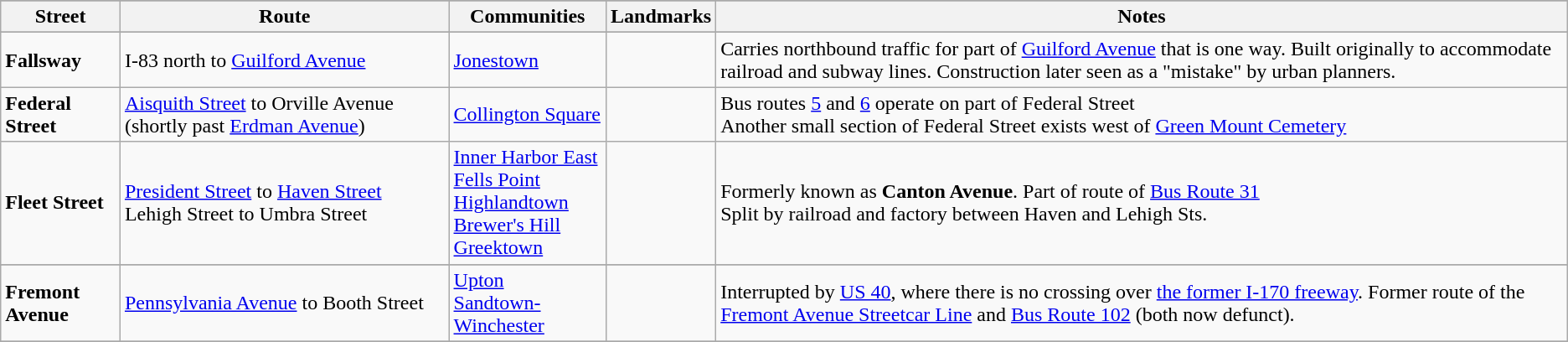<table class="wikitable">
<tr style="background-color:#DDDDDD;text-align:center;">
</tr>
<tr>
<th>Street</th>
<th>Route</th>
<th>Communities</th>
<th>Landmarks</th>
<th>Notes</th>
</tr>
<tr>
</tr>
<tr>
<td><strong>Fallsway</strong></td>
<td>I-83 north to <a href='#'>Guilford Avenue</a></td>
<td><a href='#'>Jonestown</a></td>
<td></td>
<td>Carries northbound traffic for part of <a href='#'>Guilford Avenue</a> that is one way. Built originally to accommodate railroad and subway lines. Construction later seen as a "mistake" by urban planners.</td>
</tr>
<tr>
<td><strong>Federal Street</strong></td>
<td><a href='#'>Aisquith Street</a> to Orville Avenue (shortly past <a href='#'>Erdman Avenue</a>)</td>
<td><a href='#'>Collington Square</a></td>
<td></td>
<td>Bus routes <a href='#'>5</a> and <a href='#'>6</a> operate on part of Federal Street<br>Another small section of Federal Street exists west of <a href='#'>Green Mount Cemetery</a></td>
</tr>
<tr>
<td><strong>Fleet Street</strong></td>
<td><a href='#'>President Street</a> to <a href='#'>Haven Street</a><br>Lehigh Street to Umbra Street</td>
<td><a href='#'>Inner Harbor East</a><br><a href='#'>Fells Point</a><br><a href='#'>Highlandtown</a><br><a href='#'>Brewer's Hill</a><br><a href='#'>Greektown</a></td>
<td></td>
<td>Formerly known as <strong>Canton Avenue</strong>. Part of route of <a href='#'>Bus Route 31</a><br>Split by railroad and factory between Haven and Lehigh Sts.</td>
</tr>
<tr>
</tr>
<tr>
<td><strong>Fremont Avenue</strong></td>
<td><a href='#'>Pennsylvania Avenue</a> to Booth Street</td>
<td><a href='#'>Upton</a><br><a href='#'>Sandtown-Winchester</a></td>
<td></td>
<td>Interrupted by <a href='#'>US 40</a>, where there is no crossing over <a href='#'>the former I-170 freeway</a>. Former route of the <a href='#'>Fremont Avenue Streetcar Line</a> and <a href='#'>Bus Route 102</a> (both now defunct).</td>
</tr>
<tr>
</tr>
</table>
